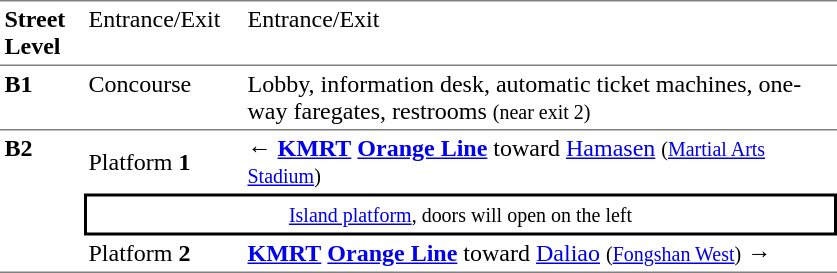<table table border=0 cellspacing=0 cellpadding=3>
<tr>
<td style="border-bottom:solid 1px gray;border-top:solid 1px gray;" width=50 valign=top><strong>Street Level</strong></td>
<td style="border-top:solid 1px gray;border-bottom:solid 1px gray;" width=100 valign=top>Entrance/Exit</td>
<td style="border-top:solid 1px gray;border-bottom:solid 1px gray;" width=390 valign=top>Entrance/Exit</td>
</tr>
<tr>
<td style="border-bottom:solid 1px gray;" valign=top><strong>B1</strong></td>
<td style="border-bottom:solid 1px gray;" valign=top>Concourse</td>
<td style="border-bottom:solid 1px gray;" width=390>Lobby, information desk, automatic ticket machines, one-way faregates, restrooms <small>(near exit 2)</small></td>
</tr>
<tr>
<td style="border-bottom:solid 1px gray;" rowspan=3 valign=top><strong>B2</strong></td>
<td>Platform <span><strong>1</strong></span></td>
<td>← <a href='#'><span><strong>KMRT</strong></span></a> <a href='#'><span><strong>Orange Line</strong></span></a> toward <a href='#'>Hamasen</a> <small>(<a href='#'>Martial Arts Stadium</a>)</small></td>
</tr>
<tr>
<td style="border-top:solid 2px black;border-right:solid 2px black;border-left:solid 2px black;border-bottom:solid 2px black;text-align:center;" colspan=2><small><a href='#'>Island platform</a>, doors will open on the left</small></td>
</tr>
<tr>
<td style="border-bottom:solid 1px gray;">Platform <span><strong>2</strong></span></td>
<td style="border-bottom:solid 1px gray;"> <a href='#'><span><strong>KMRT</strong></span></a> <a href='#'><span><strong>Orange Line</strong></span></a> toward <a href='#'>Daliao</a> <small>(<a href='#'>Fongshan West</a>)</small> →</td>
</tr>
</table>
